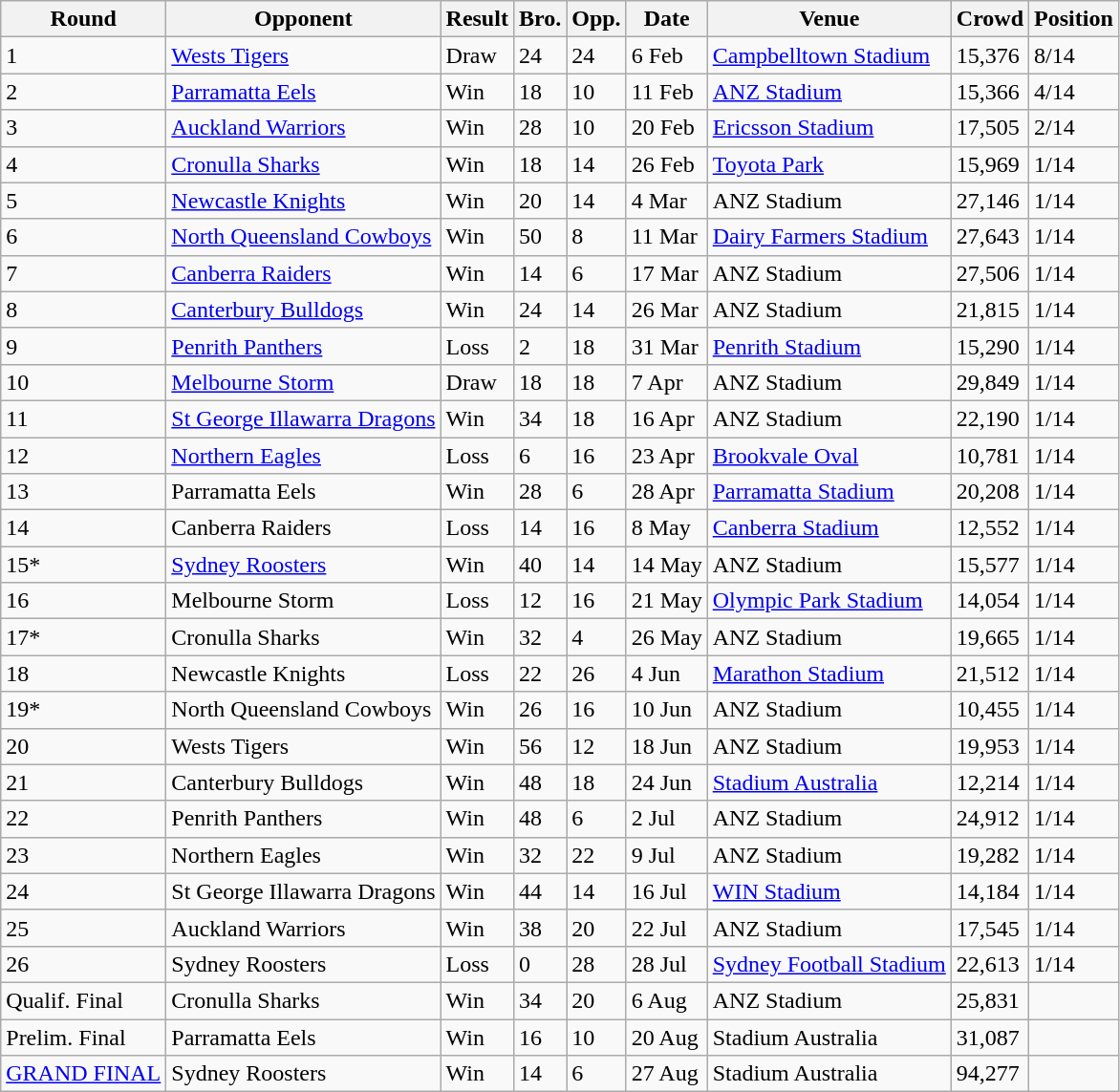<table class="wikitable" style="text-align:left;">
<tr>
<th>Round</th>
<th>Opponent</th>
<th>Result</th>
<th>Bro.</th>
<th>Opp.</th>
<th>Date</th>
<th>Venue</th>
<th>Crowd</th>
<th>Position</th>
</tr>
<tr>
<td>1</td>
<td><a href='#'>Wests Tigers</a></td>
<td>Draw</td>
<td>24</td>
<td>24</td>
<td>6 Feb</td>
<td><a href='#'>Campbelltown Stadium</a></td>
<td>15,376</td>
<td>8/14</td>
</tr>
<tr>
<td>2</td>
<td><a href='#'>Parramatta Eels</a></td>
<td>Win</td>
<td>18</td>
<td>10</td>
<td>11 Feb</td>
<td><a href='#'>ANZ Stadium</a></td>
<td>15,366</td>
<td>4/14</td>
</tr>
<tr>
<td>3</td>
<td><a href='#'>Auckland Warriors</a></td>
<td>Win</td>
<td>28</td>
<td>10</td>
<td>20 Feb</td>
<td><a href='#'>Ericsson Stadium</a></td>
<td>17,505</td>
<td>2/14</td>
</tr>
<tr>
<td>4</td>
<td><a href='#'>Cronulla Sharks</a></td>
<td>Win</td>
<td>18</td>
<td>14</td>
<td>26 Feb</td>
<td><a href='#'>Toyota Park</a></td>
<td>15,969</td>
<td>1/14</td>
</tr>
<tr>
<td>5</td>
<td><a href='#'>Newcastle Knights</a></td>
<td>Win</td>
<td>20</td>
<td>14</td>
<td>4 Mar</td>
<td>ANZ Stadium</td>
<td>27,146</td>
<td>1/14</td>
</tr>
<tr>
<td>6</td>
<td><a href='#'>North Queensland Cowboys</a></td>
<td>Win</td>
<td>50</td>
<td>8</td>
<td>11 Mar</td>
<td><a href='#'>Dairy Farmers Stadium</a></td>
<td>27,643</td>
<td>1/14</td>
</tr>
<tr>
<td>7</td>
<td><a href='#'>Canberra Raiders</a></td>
<td>Win</td>
<td>14</td>
<td>6</td>
<td>17 Mar</td>
<td>ANZ Stadium</td>
<td>27,506</td>
<td>1/14</td>
</tr>
<tr>
<td>8</td>
<td><a href='#'>Canterbury Bulldogs</a></td>
<td>Win</td>
<td>24</td>
<td>14</td>
<td>26 Mar</td>
<td>ANZ Stadium</td>
<td>21,815</td>
<td>1/14</td>
</tr>
<tr>
<td>9</td>
<td><a href='#'>Penrith Panthers</a></td>
<td>Loss</td>
<td>2</td>
<td>18</td>
<td>31 Mar</td>
<td><a href='#'>Penrith Stadium</a></td>
<td>15,290</td>
<td>1/14</td>
</tr>
<tr>
<td>10</td>
<td><a href='#'>Melbourne Storm</a></td>
<td>Draw</td>
<td>18</td>
<td>18</td>
<td>7 Apr</td>
<td>ANZ Stadium</td>
<td>29,849</td>
<td>1/14</td>
</tr>
<tr>
<td>11</td>
<td><a href='#'>St George Illawarra Dragons</a></td>
<td>Win</td>
<td>34</td>
<td>18</td>
<td>16 Apr</td>
<td>ANZ Stadium</td>
<td>22,190</td>
<td>1/14</td>
</tr>
<tr>
<td>12</td>
<td><a href='#'>Northern Eagles</a></td>
<td>Loss</td>
<td>6</td>
<td>16</td>
<td>23 Apr</td>
<td><a href='#'>Brookvale Oval</a></td>
<td>10,781</td>
<td>1/14</td>
</tr>
<tr>
<td>13</td>
<td>Parramatta Eels</td>
<td>Win</td>
<td>28</td>
<td>6</td>
<td>28 Apr</td>
<td><a href='#'>Parramatta Stadium</a></td>
<td>20,208</td>
<td>1/14</td>
</tr>
<tr>
<td>14</td>
<td>Canberra Raiders</td>
<td>Loss</td>
<td>14</td>
<td>16</td>
<td>8 May</td>
<td><a href='#'>Canberra Stadium</a></td>
<td>12,552</td>
<td>1/14</td>
</tr>
<tr>
<td>15*</td>
<td><a href='#'>Sydney Roosters</a></td>
<td>Win</td>
<td>40</td>
<td>14</td>
<td>14 May</td>
<td>ANZ Stadium</td>
<td>15,577</td>
<td>1/14</td>
</tr>
<tr>
<td>16</td>
<td>Melbourne Storm</td>
<td>Loss</td>
<td>12</td>
<td>16</td>
<td>21 May</td>
<td><a href='#'>Olympic Park Stadium</a></td>
<td>14,054</td>
<td>1/14</td>
</tr>
<tr>
<td>17*</td>
<td>Cronulla Sharks</td>
<td>Win</td>
<td>32</td>
<td>4</td>
<td>26 May</td>
<td>ANZ Stadium</td>
<td>19,665</td>
<td>1/14</td>
</tr>
<tr>
<td>18</td>
<td>Newcastle Knights</td>
<td>Loss</td>
<td>22</td>
<td>26</td>
<td>4 Jun</td>
<td><a href='#'>Marathon Stadium</a></td>
<td>21,512</td>
<td>1/14</td>
</tr>
<tr>
<td>19*</td>
<td>North Queensland Cowboys</td>
<td>Win</td>
<td>26</td>
<td>16</td>
<td>10 Jun</td>
<td>ANZ Stadium</td>
<td>10,455</td>
<td>1/14</td>
</tr>
<tr>
<td>20</td>
<td>Wests Tigers</td>
<td>Win</td>
<td>56</td>
<td>12</td>
<td>18 Jun</td>
<td>ANZ Stadium</td>
<td>19,953</td>
<td>1/14</td>
</tr>
<tr>
<td>21</td>
<td>Canterbury Bulldogs</td>
<td>Win</td>
<td>48</td>
<td>18</td>
<td>24 Jun</td>
<td><a href='#'>Stadium Australia</a></td>
<td>12,214</td>
<td>1/14</td>
</tr>
<tr>
<td>22</td>
<td>Penrith Panthers</td>
<td>Win</td>
<td>48</td>
<td>6</td>
<td>2 Jul</td>
<td>ANZ Stadium</td>
<td>24,912</td>
<td>1/14</td>
</tr>
<tr>
<td>23</td>
<td>Northern Eagles</td>
<td>Win</td>
<td>32</td>
<td>22</td>
<td>9 Jul</td>
<td>ANZ Stadium</td>
<td>19,282</td>
<td>1/14</td>
</tr>
<tr>
<td>24</td>
<td>St George Illawarra Dragons</td>
<td>Win</td>
<td>44</td>
<td>14</td>
<td>16 Jul</td>
<td><a href='#'>WIN Stadium</a></td>
<td>14,184</td>
<td>1/14</td>
</tr>
<tr>
<td>25</td>
<td>Auckland Warriors</td>
<td>Win</td>
<td>38</td>
<td>20</td>
<td>22 Jul</td>
<td>ANZ Stadium</td>
<td>17,545</td>
<td>1/14</td>
</tr>
<tr>
<td>26</td>
<td>Sydney Roosters</td>
<td>Loss</td>
<td>0</td>
<td>28</td>
<td>28 Jul</td>
<td><a href='#'>Sydney Football Stadium</a></td>
<td>22,613</td>
<td>1/14</td>
</tr>
<tr>
<td>Qualif. Final</td>
<td>Cronulla Sharks</td>
<td>Win</td>
<td>34</td>
<td>20</td>
<td>6 Aug</td>
<td>ANZ Stadium</td>
<td>25,831</td>
<td></td>
</tr>
<tr>
<td>Prelim. Final</td>
<td>Parramatta Eels</td>
<td>Win</td>
<td>16</td>
<td>10</td>
<td>20 Aug</td>
<td>Stadium Australia</td>
<td>31,087</td>
<td></td>
</tr>
<tr>
<td><a href='#'>GRAND FINAL</a></td>
<td>Sydney Roosters</td>
<td>Win</td>
<td>14</td>
<td>6</td>
<td>27 Aug</td>
<td>Stadium Australia</td>
<td>94,277</td>
<td></td>
</tr>
</table>
